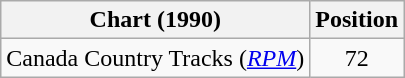<table class="wikitable sortable">
<tr>
<th scope="col">Chart (1990)</th>
<th scope="col">Position</th>
</tr>
<tr>
<td>Canada Country Tracks (<em><a href='#'>RPM</a></em>)</td>
<td align="center">72</td>
</tr>
</table>
